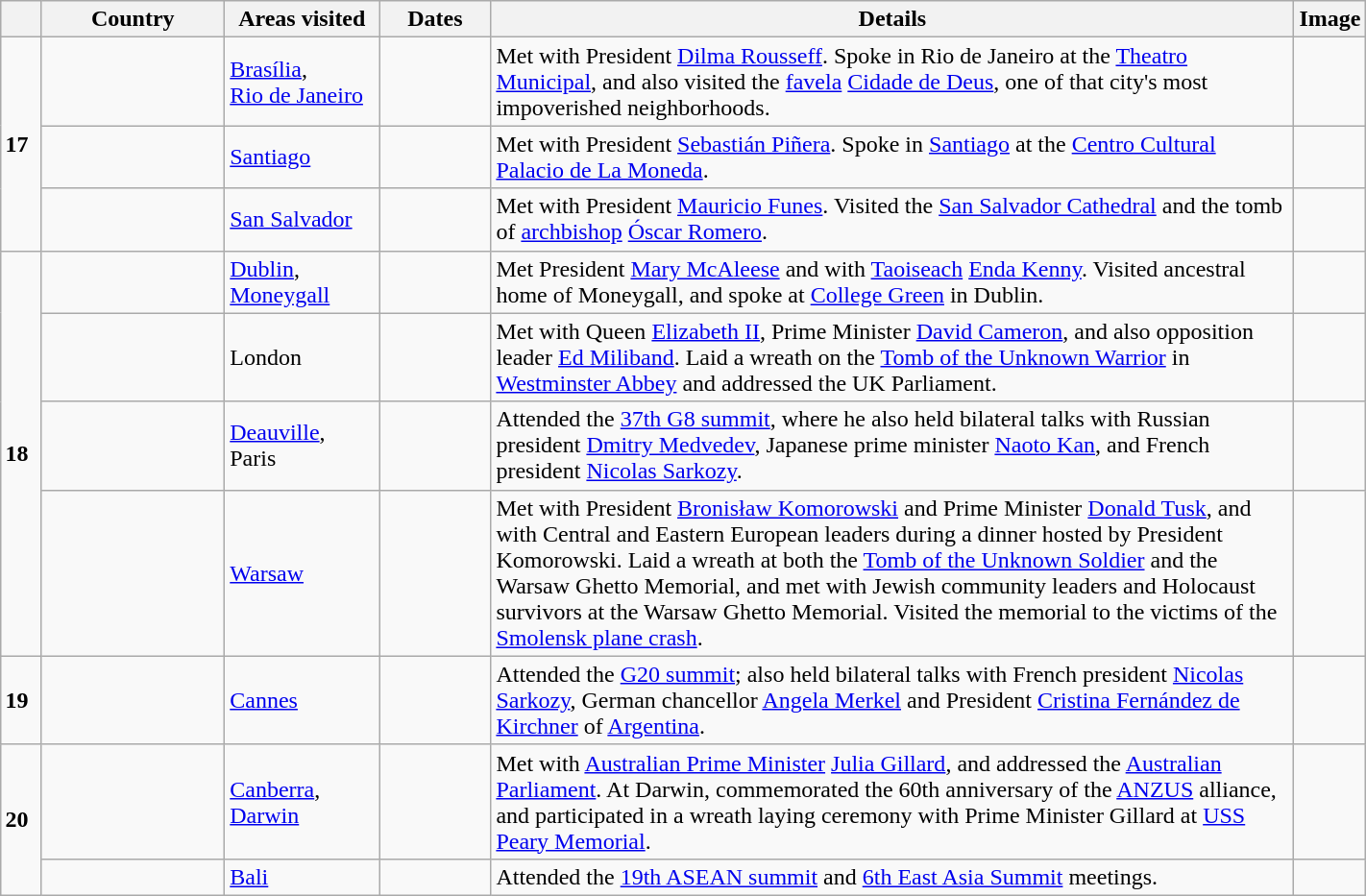<table class="wikitable sortable" style="margin:1em auto 1em auto;">
<tr>
<th style="width: 3%;"></th>
<th width=120>Country</th>
<th width=100>Areas visited</th>
<th width=70>Dates</th>
<th width=550>Details</th>
<th>Image</th>
</tr>
<tr>
<td rowspan=3><strong>17</strong></td>
<td></td>
<td><a href='#'>Brasília</a>,<br><a href='#'>Rio de Janeiro</a></td>
<td></td>
<td>Met with President <a href='#'>Dilma Rousseff</a>. Spoke in Rio de Janeiro at the <a href='#'>Theatro Municipal</a>, and also visited the <a href='#'>favela</a> <a href='#'>Cidade de Deus</a>, one of that city's most impoverished neighborhoods.</td>
<td></td>
</tr>
<tr>
<td></td>
<td><a href='#'>Santiago</a></td>
<td></td>
<td>Met with President <a href='#'>Sebastián Piñera</a>. Spoke in <a href='#'>Santiago</a> at the <a href='#'>Centro Cultural Palacio de La Moneda</a>.</td>
<td></td>
</tr>
<tr>
<td></td>
<td><a href='#'>San Salvador</a></td>
<td></td>
<td>Met with President <a href='#'>Mauricio Funes</a>. Visited the <a href='#'>San Salvador Cathedral</a> and the tomb of <a href='#'>archbishop</a> <a href='#'>Óscar Romero</a>.</td>
<td></td>
</tr>
<tr>
<td rowspan=4><strong>18</strong></td>
<td></td>
<td><a href='#'>Dublin</a>,<br><a href='#'>Moneygall</a></td>
<td></td>
<td>Met President <a href='#'>Mary McAleese</a> and with <a href='#'>Taoiseach</a> <a href='#'>Enda Kenny</a>. Visited ancestral home of Moneygall, and spoke at <a href='#'>College Green</a> in Dublin.</td>
<td></td>
</tr>
<tr>
<td></td>
<td>London</td>
<td></td>
<td>Met with Queen <a href='#'>Elizabeth II</a>, Prime Minister <a href='#'>David Cameron</a>, and also opposition leader <a href='#'>Ed Miliband</a>. Laid a wreath on the <a href='#'>Tomb of the Unknown Warrior</a> in <a href='#'>Westminster Abbey</a> and addressed the UK Parliament.</td>
<td></td>
</tr>
<tr>
<td></td>
<td><a href='#'>Deauville</a>,<br>Paris</td>
<td></td>
<td>Attended the <a href='#'>37th G8 summit</a>, where he also held bilateral talks with Russian president <a href='#'>Dmitry Medvedev</a>, Japanese prime minister <a href='#'>Naoto Kan</a>, and French president <a href='#'>Nicolas Sarkozy</a>.</td>
<td></td>
</tr>
<tr>
<td></td>
<td><a href='#'>Warsaw</a></td>
<td></td>
<td>Met with President <a href='#'>Bronisław Komorowski</a> and Prime Minister <a href='#'>Donald Tusk</a>, and with Central and Eastern European leaders during a dinner hosted by President Komorowski. Laid a wreath at both the <a href='#'>Tomb of the Unknown Soldier</a> and the Warsaw Ghetto Memorial, and met with Jewish community leaders and Holocaust survivors at the Warsaw Ghetto Memorial. Visited the memorial to the victims of the <a href='#'>Smolensk plane crash</a>.</td>
<td></td>
</tr>
<tr>
<td><strong>19</strong></td>
<td></td>
<td><a href='#'>Cannes</a></td>
<td></td>
<td>Attended the <a href='#'>G20 summit</a>; also held bilateral talks with French president <a href='#'>Nicolas Sarkozy</a>, German chancellor <a href='#'>Angela Merkel</a> and President <a href='#'>Cristina Fernández de Kirchner</a> of <a href='#'>Argentina</a>.</td>
<td></td>
</tr>
<tr>
<td rowspan=2><strong>20</strong></td>
<td></td>
<td><a href='#'>Canberra</a>,<br><a href='#'>Darwin</a></td>
<td></td>
<td>Met with <a href='#'>Australian Prime Minister</a> <a href='#'>Julia Gillard</a>, and addressed the <a href='#'>Australian Parliament</a>. At Darwin, commemorated the 60th anniversary of the <a href='#'>ANZUS</a> alliance, and participated in a wreath laying ceremony with Prime Minister Gillard at <a href='#'>USS Peary Memorial</a>.</td>
<td></td>
</tr>
<tr>
<td></td>
<td><a href='#'>Bali</a></td>
<td></td>
<td>Attended the <a href='#'>19th ASEAN summit</a> and <a href='#'>6th East Asia Summit</a> meetings.</td>
<td></td>
</tr>
</table>
